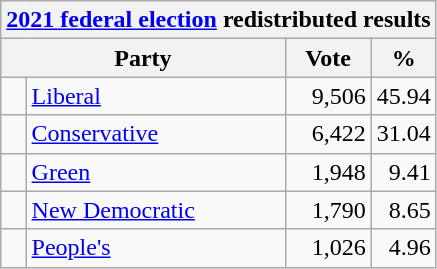<table class="wikitable">
<tr>
<th colspan="4"><a href='#'>2021 federal election</a> redistributed results</th>
</tr>
<tr>
<th bgcolor="#DDDDFF" width="130px" colspan="2">Party</th>
<th bgcolor="#DDDDFF" width="50px">Vote</th>
<th bgcolor="#DDDDFF" width="30px">%</th>
</tr>
<tr>
<td> </td>
<td><a href='#'>Liberal</a></td>
<td align=right>9,506</td>
<td align=right>45.94</td>
</tr>
<tr>
<td> </td>
<td><a href='#'>Conservative</a></td>
<td align=right>6,422</td>
<td align=right>31.04</td>
</tr>
<tr>
<td> </td>
<td><a href='#'>Green</a></td>
<td align=right>1,948</td>
<td align=right>9.41</td>
</tr>
<tr>
<td> </td>
<td><a href='#'>New Democratic</a></td>
<td align=right>1,790</td>
<td align=right>8.65</td>
</tr>
<tr>
<td> </td>
<td><a href='#'>People's</a></td>
<td align=right>1,026</td>
<td align=right>4.96</td>
</tr>
</table>
